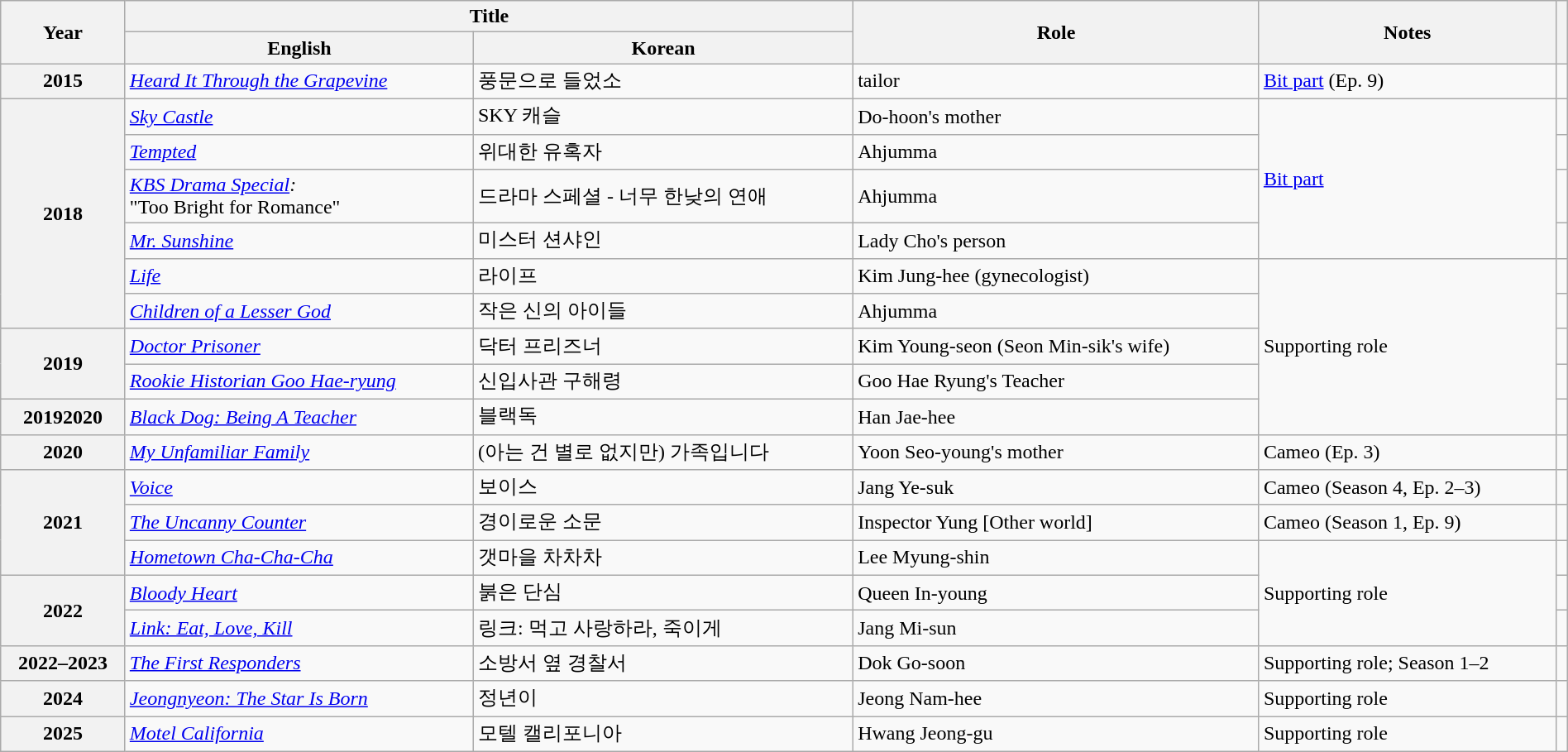<table class="wikitable sortable plainrowheaders" style="text-align:left; font-size:100%; padding:0 auto; width:100%; margin:auto">
<tr>
<th scope="col" rowspan="2">Year</th>
<th scope="col" colspan="2">Title</th>
<th scope="col" rowspan="2">Role</th>
<th scope="col" rowspan="2" class="unsortable">Notes</th>
<th scope="col" rowspan="2" class="unsortable"></th>
</tr>
<tr>
<th>English</th>
<th>Korean</th>
</tr>
<tr>
<th scope="row">2015</th>
<td><em><a href='#'>Heard It Through the Grapevine</a></em></td>
<td>풍문으로 들었소</td>
<td>tailor</td>
<td><a href='#'>Bit part</a> (Ep. 9)</td>
<td></td>
</tr>
<tr>
<th rowspan="6" scope="row">2018</th>
<td><em><a href='#'>Sky Castle</a></em></td>
<td>SKY 캐슬</td>
<td>Do-hoon's mother</td>
<td rowspan="4"><a href='#'>Bit part</a></td>
<td></td>
</tr>
<tr>
<td><em><a href='#'>Tempted</a></em></td>
<td>위대한 유혹자</td>
<td>Ahjumma</td>
<td></td>
</tr>
<tr>
<td><em><a href='#'>KBS Drama Special</a>:</em><br>"Too Bright for Romance"</td>
<td>드라마 스페셜 - 너무 한낮의 연애</td>
<td>Ahjumma</td>
<td></td>
</tr>
<tr>
<td><em><a href='#'>Mr. Sunshine</a></em></td>
<td>미스터 션샤인</td>
<td>Lady Cho's person</td>
<td></td>
</tr>
<tr>
<td><em><a href='#'>Life</a></em></td>
<td>라이프</td>
<td>Kim Jung-hee (gynecologist)</td>
<td rowspan="5">Supporting role</td>
<td></td>
</tr>
<tr>
<td><em><a href='#'>Children of a Lesser God</a></em></td>
<td>작은 신의 아이들</td>
<td>Ahjumma</td>
<td></td>
</tr>
<tr>
<th rowspan="2" scope="row">2019</th>
<td><em><a href='#'>Doctor Prisoner</a></em></td>
<td>닥터 프리즈너</td>
<td>Kim Young-seon (Seon Min-sik's wife)</td>
<td></td>
</tr>
<tr>
<td><em><a href='#'>Rookie Historian Goo Hae-ryung</a></em></td>
<td>신입사관 구해령</td>
<td>Goo Hae Ryung's Teacher</td>
<td></td>
</tr>
<tr>
<th scope="row">20192020</th>
<td><em><a href='#'>Black Dog: Being A Teacher</a></em></td>
<td>블랙독</td>
<td>Han Jae-hee</td>
<td></td>
</tr>
<tr>
<th scope="row">2020</th>
<td><em><a href='#'>My Unfamiliar Family</a></em></td>
<td>(아는 건 별로 없지만) 가족입니다</td>
<td>Yoon Seo-young's mother</td>
<td>Cameo (Ep. 3)</td>
<td></td>
</tr>
<tr>
<th rowspan="3" scope="row">2021</th>
<td><em><a href='#'>Voice</a></em></td>
<td>보이스</td>
<td>Jang Ye-suk</td>
<td>Cameo (Season 4, Ep. 2–3)</td>
<td></td>
</tr>
<tr>
<td><em><a href='#'>The Uncanny Counter</a></em></td>
<td>경이로운 소문</td>
<td>Inspector Yung [Other world]</td>
<td>Cameo (Season 1, Ep. 9)</td>
<td></td>
</tr>
<tr>
<td><em><a href='#'>Hometown Cha-Cha-Cha</a></em></td>
<td>갯마을 차차차</td>
<td>Lee Myung-shin</td>
<td rowspan="3">Supporting role</td>
<td></td>
</tr>
<tr>
<th scope="row" rowspan=2>2022</th>
<td><em><a href='#'>Bloody Heart</a></em></td>
<td>붉은 단심</td>
<td>Queen In-young</td>
<td></td>
</tr>
<tr>
<td><em><a href='#'>Link: Eat, Love, Kill</a></em></td>
<td>링크: 먹고 사랑하라, 죽이게</td>
<td>Jang Mi-sun</td>
<td></td>
</tr>
<tr>
<th scope="row">2022–2023</th>
<td><em><a href='#'>The First Responders</a></em></td>
<td>소방서 옆 경찰서</td>
<td>Dok Go-soon</td>
<td>Supporting role; Season 1–2</td>
<td></td>
</tr>
<tr>
<th scope="row">2024</th>
<td><em><a href='#'>Jeongnyeon: The Star Is Born</a></em></td>
<td>정년이</td>
<td>Jeong Nam-hee</td>
<td>Supporting role</td>
<td></td>
</tr>
<tr>
<th scope="row">2025</th>
<td><em><a href='#'>Motel California</a></em></td>
<td>모텔 캘리포니아</td>
<td>Hwang Jeong-gu</td>
<td>Supporting role</td>
<td></td>
</tr>
</table>
